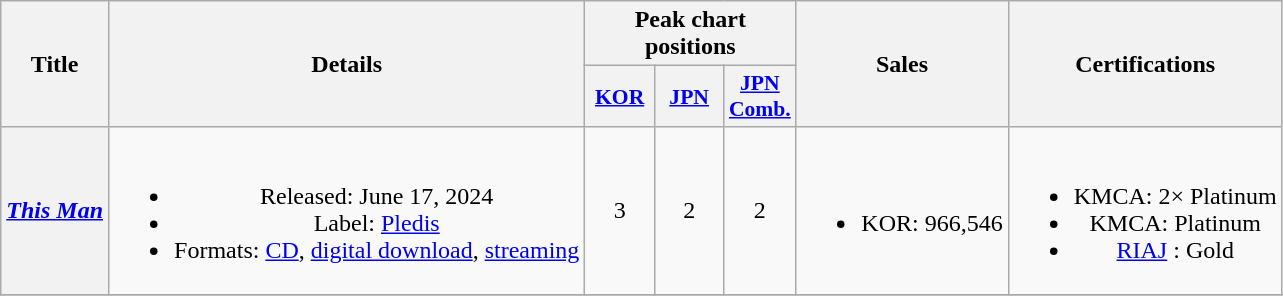<table class="wikitable plainrowheaders" style="text-align:center">
<tr>
<th scope="col" rowspan="2">Title</th>
<th scope="col" rowspan="2">Details</th>
<th scope="col" colspan="3">Peak chart positions</th>
<th scope="col" rowspan="2">Sales</th>
<th scope="col" rowspan="2">Certifications</th>
</tr>
<tr>
<th scope="col" style="font-size:90%; width:2.75em"><a href='#'>KOR</a><br></th>
<th scope="col" style="font-size:90%; width:2.75em"><a href='#'>JPN</a><br></th>
<th scope="col" style="font-size:90%; width:2.75em"><a href='#'>JPN<br>Comb.</a><br></th>
</tr>
<tr>
<th scope="row"><em><a href='#'>This Man</a></em></th>
<td><br><ul><li>Released: June 17, 2024</li><li>Label: <a href='#'>Pledis</a></li><li>Formats: <a href='#'>CD</a>, <a href='#'>digital download</a>, <a href='#'>streaming</a></li></ul></td>
<td>3</td>
<td>2</td>
<td>2</td>
<td><br><ul><li>KOR: 966,546</li></ul></td>
<td><br><ul><li>KMCA: 2× Platinum</li><li>KMCA: Platinum </li><li><a href='#'>RIAJ</a> : Gold</li></ul></td>
</tr>
<tr>
</tr>
</table>
